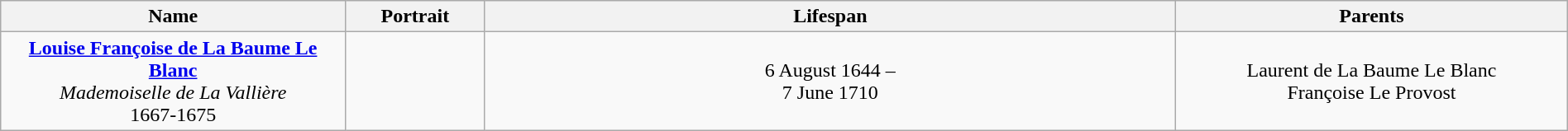<table style="text-align:center; width:100%" class="wikitable">
<tr>
<th width=22%>Name</th>
<th width=105px>Portrait</th>
<th>Lifespan</th>
<th width=25%>Parents</th>
</tr>
<tr>
<td><strong><a href='#'>Louise Françoise de La Baume Le Blanc</a></strong><br><em>Mademoiselle de La Vallière</em><br>1667-1675</td>
<td></td>
<td>6 August 1644 –<br> 7 June 1710</td>
<td>Laurent de La Baume Le Blanc<br>Françoise Le Provost</td>
</tr>
</table>
